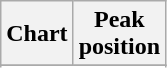<table class="wikitable sortable plainrowheaders" style="text-align:center;" border="1">
<tr>
<th scope="col">Chart</th>
<th scope="col">Peak<br>position</th>
</tr>
<tr>
</tr>
<tr>
</tr>
</table>
